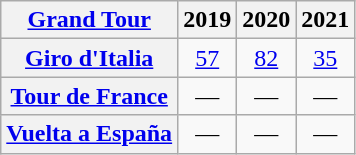<table class="wikitable plainrowheaders">
<tr>
<th scope="col"><a href='#'>Grand Tour</a></th>
<th scope="col">2019</th>
<th scope="col">2020</th>
<th scope="col">2021</th>
</tr>
<tr style="text-align:center;">
<th scope="row"> <a href='#'>Giro d'Italia</a></th>
<td><a href='#'>57</a></td>
<td><a href='#'>82</a></td>
<td><a href='#'>35</a></td>
</tr>
<tr style="text-align:center;">
<th scope="row"> <a href='#'>Tour de France</a></th>
<td>—</td>
<td>—</td>
<td>—</td>
</tr>
<tr style="text-align:center;">
<th scope="row"> <a href='#'>Vuelta a España</a></th>
<td>—</td>
<td>—</td>
<td>—</td>
</tr>
</table>
